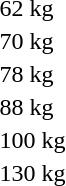<table>
<tr>
<td rowspan=2>62 kg</td>
<td rowspan=2></td>
<td rowspan=2></td>
<td></td>
</tr>
<tr>
<td></td>
</tr>
<tr>
<td rowspan=2>70 kg</td>
<td rowspan=2></td>
<td rowspan=2></td>
<td></td>
</tr>
<tr>
<td></td>
</tr>
<tr>
<td rowspan=2>78 kg</td>
<td rowspan=2></td>
<td rowspan=2></td>
<td></td>
</tr>
<tr>
<td></td>
</tr>
<tr>
<td rowspan=2>88 kg</td>
<td rowspan=2></td>
<td rowspan=2></td>
<td></td>
</tr>
<tr>
<td></td>
</tr>
<tr>
<td rowspan=2>100 kg</td>
<td rowspan=2></td>
<td rowspan=2></td>
<td></td>
</tr>
<tr>
<td></td>
</tr>
<tr>
<td rowspan=2>130 kg</td>
<td rowspan=2></td>
<td rowspan=2></td>
<td></td>
</tr>
<tr>
<td></td>
</tr>
<tr>
</tr>
</table>
